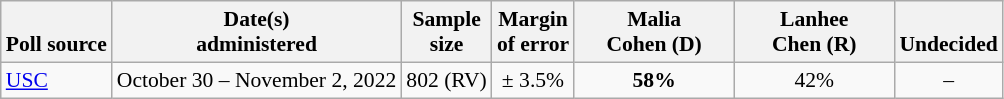<table class="wikitable" style="font-size:90%;text-align:center;">
<tr valign=bottom>
<th>Poll source</th>
<th>Date(s)<br>administered</th>
<th>Sample<br>size</th>
<th>Margin<br>of error</th>
<th style="width:100px;">Malia<br>Cohen (D)</th>
<th style="width:100px;">Lanhee<br>Chen (R)</th>
<th>Undecided</th>
</tr>
<tr>
<td style="text-align:left;"><a href='#'>USC</a></td>
<td>October 30 – November 2, 2022</td>
<td>802 (RV)</td>
<td>± 3.5%</td>
<td><strong>58%</strong></td>
<td>42%</td>
<td>–</td>
</tr>
</table>
